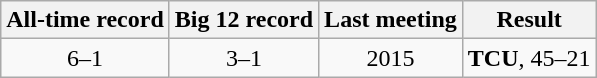<table class="wikitable">
<tr style="text-align:center;">
<th>All-time record</th>
<th>Big 12 record</th>
<th>Last meeting</th>
<th>Result</th>
</tr>
<tr style="text-align:center;">
<td>6–1</td>
<td>3–1</td>
<td>2015</td>
<td><strong>TCU</strong>, 45–21</td>
</tr>
</table>
